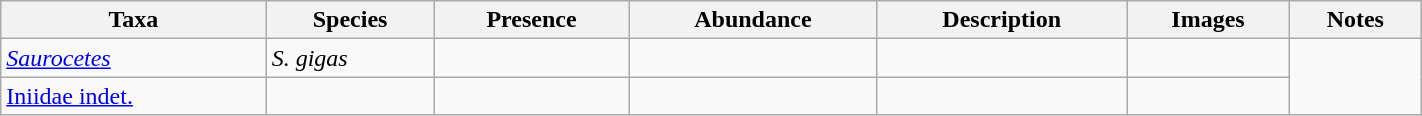<table class="wikitable sortable" align="center" width="75%">
<tr>
<th>Taxa</th>
<th>Species</th>
<th>Presence</th>
<th>Abundance</th>
<th>Description</th>
<th>Images</th>
<th>Notes</th>
</tr>
<tr>
<td><em><a href='#'>Saurocetes</a></em></td>
<td><em>S. gigas</em></td>
<td></td>
<td></td>
<td></td>
<td></td>
<td rowspan = 100></td>
</tr>
<tr>
<td><a href='#'>Iniidae indet.</a></td>
<td></td>
<td></td>
<td></td>
<td></td>
<td></td>
</tr>
</table>
